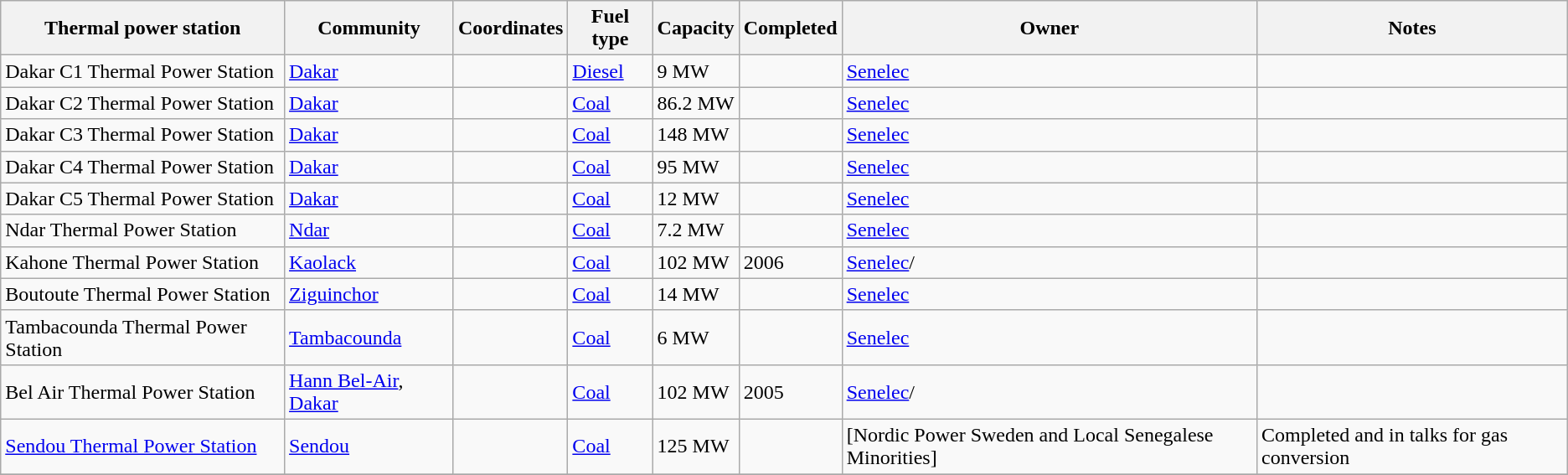<table class="wikitable sortable">
<tr>
<th>Thermal power station</th>
<th>Community</th>
<th>Coordinates</th>
<th>Fuel type</th>
<th>Capacity</th>
<th>Completed</th>
<th>Owner</th>
<th>Notes</th>
</tr>
<tr>
<td>Dakar C1 Thermal Power Station</td>
<td><a href='#'>Dakar</a></td>
<td></td>
<td><a href='#'>Diesel</a></td>
<td>9 MW</td>
<td></td>
<td><a href='#'>Senelec</a></td>
<td></td>
</tr>
<tr>
<td>Dakar C2 Thermal Power Station</td>
<td><a href='#'>Dakar</a></td>
<td></td>
<td><a href='#'>Coal</a></td>
<td>86.2 MW</td>
<td></td>
<td><a href='#'>Senelec</a></td>
<td></td>
</tr>
<tr>
<td>Dakar C3 Thermal Power Station</td>
<td><a href='#'>Dakar</a></td>
<td></td>
<td><a href='#'>Coal</a></td>
<td>148 MW</td>
<td></td>
<td><a href='#'>Senelec</a></td>
<td></td>
</tr>
<tr>
<td>Dakar C4 Thermal Power Station</td>
<td><a href='#'>Dakar</a></td>
<td></td>
<td><a href='#'>Coal</a></td>
<td>95 MW</td>
<td></td>
<td><a href='#'>Senelec</a></td>
<td></td>
</tr>
<tr>
<td>Dakar C5 Thermal Power Station</td>
<td><a href='#'>Dakar</a></td>
<td></td>
<td><a href='#'>Coal</a></td>
<td>12 MW</td>
<td></td>
<td><a href='#'>Senelec</a></td>
<td></td>
</tr>
<tr>
<td>Ndar Thermal Power Station</td>
<td><a href='#'>Ndar</a></td>
<td></td>
<td><a href='#'>Coal</a></td>
<td>7.2 MW</td>
<td></td>
<td><a href='#'>Senelec</a></td>
<td></td>
</tr>
<tr>
<td>Kahone Thermal Power Station</td>
<td><a href='#'>Kaolack</a></td>
<td></td>
<td><a href='#'>Coal</a></td>
<td>102 MW</td>
<td>2006</td>
<td><a href='#'>Senelec</a>/</td>
<td></td>
</tr>
<tr>
<td>Boutoute Thermal Power Station</td>
<td><a href='#'>Ziguinchor</a></td>
<td></td>
<td><a href='#'>Coal</a></td>
<td>14 MW</td>
<td></td>
<td><a href='#'>Senelec</a></td>
<td></td>
</tr>
<tr>
<td>Tambacounda Thermal Power Station</td>
<td><a href='#'>Tambacounda</a></td>
<td></td>
<td><a href='#'>Coal</a></td>
<td>6 MW</td>
<td></td>
<td><a href='#'>Senelec</a></td>
<td></td>
</tr>
<tr>
<td>Bel Air Thermal Power Station</td>
<td><a href='#'>Hann Bel-Air</a>, <a href='#'>Dakar</a></td>
<td></td>
<td><a href='#'>Coal</a></td>
<td>102 MW</td>
<td>2005</td>
<td><a href='#'>Senelec</a>/</td>
<td></td>
</tr>
<tr>
<td><a href='#'>Sendou Thermal Power Station</a></td>
<td><a href='#'>Sendou</a></td>
<td></td>
<td><a href='#'>Coal</a></td>
<td>125 MW</td>
<td></td>
<td>[Nordic Power Sweden and Local Senegalese Minorities]</td>
<td>Completed and in talks for gas conversion</td>
</tr>
<tr>
</tr>
</table>
